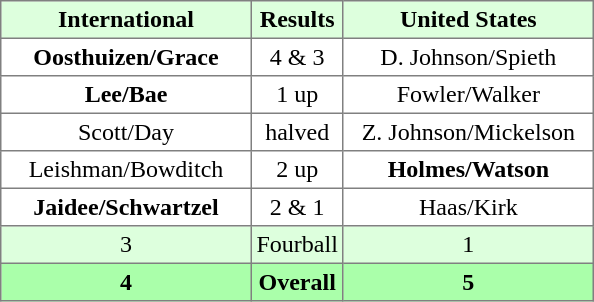<table border="1" cellpadding="3" style="border-collapse:collapse; text-align:center;">
<tr style="background:#ddffdd;">
<th width=160>International</th>
<th>Results</th>
<th width=160>United States</th>
</tr>
<tr>
<td><strong>Oosthuizen/Grace</strong></td>
<td>4 & 3</td>
<td>D. Johnson/Spieth</td>
</tr>
<tr>
<td><strong>Lee/Bae</strong></td>
<td>1 up</td>
<td>Fowler/Walker</td>
</tr>
<tr>
<td>Scott/Day</td>
<td>halved</td>
<td>Z. Johnson/Mickelson</td>
</tr>
<tr>
<td>Leishman/Bowditch</td>
<td>2 up</td>
<td><strong>Holmes/Watson</strong></td>
</tr>
<tr>
<td><strong>Jaidee/Schwartzel</strong></td>
<td>2 & 1</td>
<td>Haas/Kirk</td>
</tr>
<tr style="background:#ddffdd;">
<td>3</td>
<td>Fourball</td>
<td>1</td>
</tr>
<tr style="background:#aaffaa;">
<th>4</th>
<th>Overall</th>
<th>5</th>
</tr>
</table>
